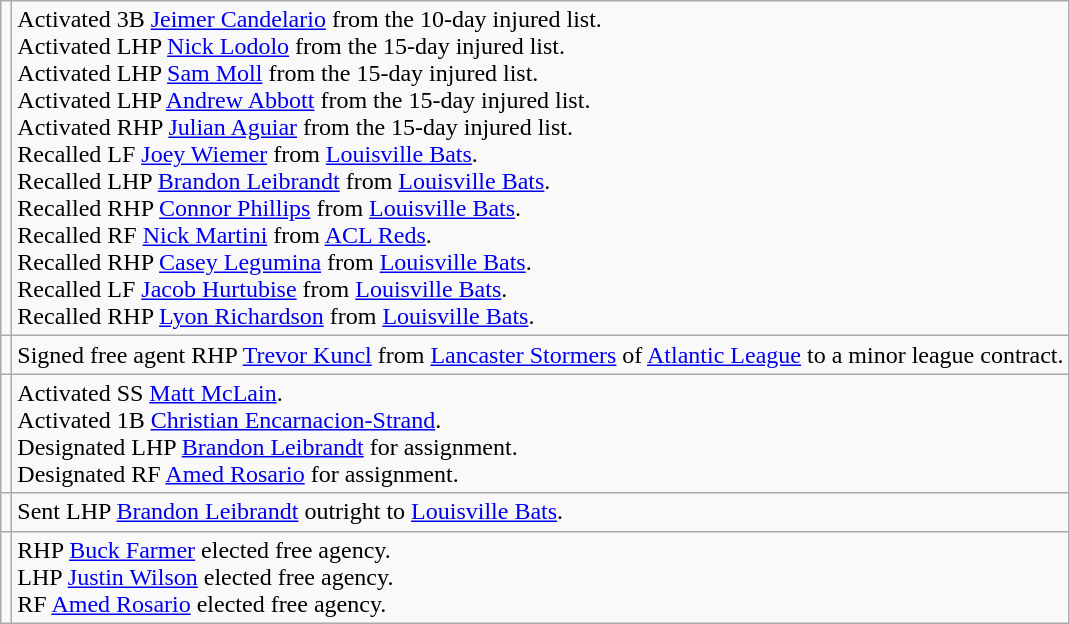<table class="wikitable">
<tr>
<td></td>
<td>Activated 3B <a href='#'>Jeimer Candelario</a> from the 10-day injured list. <br> Activated LHP <a href='#'>Nick Lodolo</a> from the 15-day injured list. <br> Activated LHP <a href='#'>Sam Moll</a> from the 15-day injured list. <br> Activated LHP <a href='#'>Andrew Abbott</a> from the 15-day injured list. <br> Activated RHP <a href='#'>Julian Aguiar</a> from the 15-day injured list. <br> Recalled LF <a href='#'>Joey Wiemer</a> from <a href='#'>Louisville Bats</a>. <br> Recalled LHP <a href='#'>Brandon Leibrandt</a> from <a href='#'>Louisville Bats</a>. <br> Recalled RHP <a href='#'>Connor Phillips</a> from <a href='#'>Louisville Bats</a>. <br> Recalled RF <a href='#'>Nick Martini</a> from <a href='#'>ACL Reds</a>. <br> Recalled RHP <a href='#'>Casey Legumina</a> from <a href='#'>Louisville Bats</a>. <br> Recalled LF <a href='#'>Jacob Hurtubise</a> from <a href='#'>Louisville Bats</a>. <br> Recalled RHP <a href='#'>Lyon Richardson</a> from <a href='#'>Louisville Bats</a>.</td>
</tr>
<tr>
<td></td>
<td>Signed free agent RHP <a href='#'>Trevor Kuncl</a> from <a href='#'>Lancaster Stormers</a> of <a href='#'>Atlantic League</a> to a minor league contract.</td>
</tr>
<tr>
<td></td>
<td>Activated SS <a href='#'>Matt McLain</a>. <br> Activated 1B <a href='#'>Christian Encarnacion-Strand</a>. <br> Designated LHP <a href='#'>Brandon Leibrandt</a> for assignment. <br> Designated RF <a href='#'>Amed Rosario</a> for assignment.</td>
</tr>
<tr>
<td></td>
<td>Sent LHP <a href='#'>Brandon Leibrandt</a> outright to <a href='#'>Louisville Bats</a>.</td>
</tr>
<tr>
<td></td>
<td>RHP <a href='#'>Buck Farmer</a> elected free agency. <br> LHP <a href='#'>Justin Wilson</a> elected free agency. <br> RF <a href='#'>Amed Rosario</a> elected free agency.</td>
</tr>
</table>
